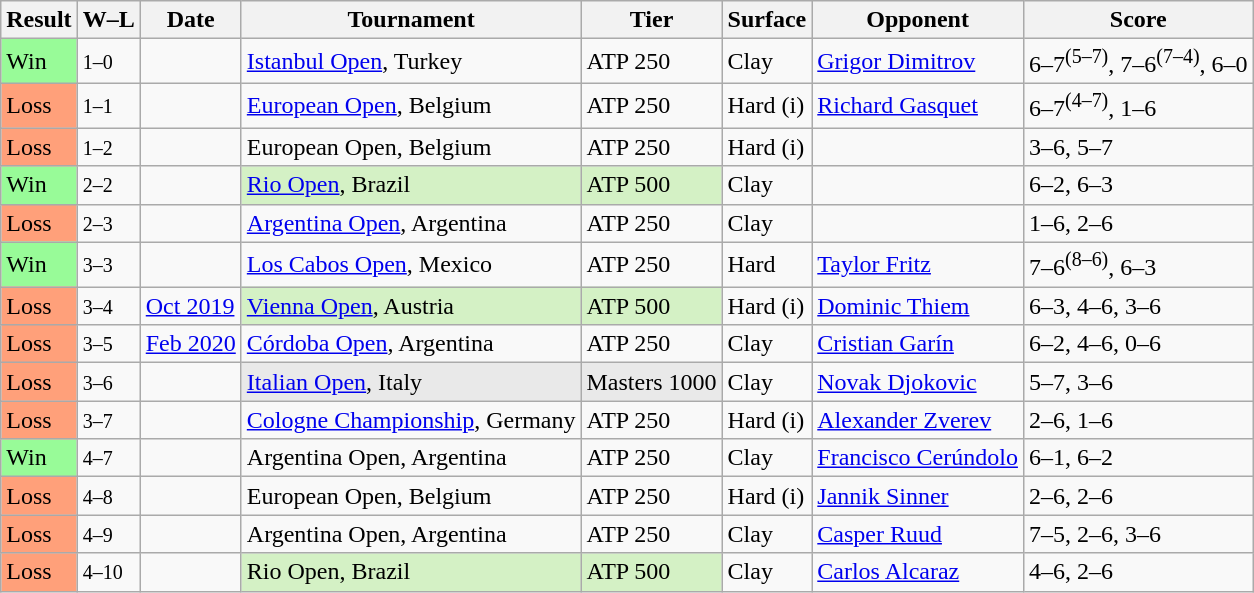<table class="sortable wikitable">
<tr>
<th>Result</th>
<th class="unsortable">W–L</th>
<th>Date</th>
<th>Tournament</th>
<th>Tier</th>
<th>Surface</th>
<th>Opponent</th>
<th class="unsortable">Score</th>
</tr>
<tr>
<td bgcolor=98FB98>Win</td>
<td><small>1–0</small></td>
<td><a href='#'></a></td>
<td><a href='#'>Istanbul Open</a>, Turkey</td>
<td>ATP 250</td>
<td>Clay</td>
<td> <a href='#'>Grigor Dimitrov</a></td>
<td>6–7<sup>(5–7)</sup>, 7–6<sup>(7–4)</sup>, 6–0</td>
</tr>
<tr>
<td bgcolor=FFA07A>Loss</td>
<td><small>1–1</small></td>
<td><a href='#'></a></td>
<td><a href='#'>European Open</a>, Belgium</td>
<td>ATP 250</td>
<td>Hard (i)</td>
<td> <a href='#'>Richard Gasquet</a></td>
<td>6–7<sup>(4–7)</sup>, 1–6</td>
</tr>
<tr>
<td bgcolor=FFA07A>Loss</td>
<td><small>1–2</small></td>
<td><a href='#'></a></td>
<td>European Open, Belgium</td>
<td>ATP 250</td>
<td>Hard (i)</td>
<td></td>
<td>3–6, 5–7</td>
</tr>
<tr>
<td bgcolor=98FB98>Win</td>
<td><small>2–2</small></td>
<td><a href='#'></a></td>
<td style="background:#d4f1c5;"><a href='#'>Rio Open</a>, Brazil</td>
<td style="background:#d4f1c5;">ATP 500</td>
<td>Clay</td>
<td></td>
<td>6–2, 6–3</td>
</tr>
<tr>
<td bgcolor=FFA07A>Loss</td>
<td><small>2–3</small></td>
<td><a href='#'></a></td>
<td><a href='#'>Argentina Open</a>, Argentina</td>
<td>ATP 250</td>
<td>Clay</td>
<td></td>
<td>1–6, 2–6</td>
</tr>
<tr>
<td bgcolor=98FB98>Win</td>
<td><small>3–3</small></td>
<td><a href='#'></a></td>
<td><a href='#'>Los Cabos Open</a>, Mexico</td>
<td>ATP 250</td>
<td>Hard</td>
<td> <a href='#'>Taylor Fritz</a></td>
<td>7–6<sup>(8–6)</sup>, 6–3</td>
</tr>
<tr>
<td bgcolor=FFA07A>Loss</td>
<td><small>3–4</small></td>
<td><a href='#'>Oct 2019</a></td>
<td style="background:#D4F1C5;"><a href='#'>Vienna Open</a>, Austria</td>
<td style="background:#D4F1C5;">ATP 500</td>
<td>Hard (i)</td>
<td> <a href='#'>Dominic Thiem</a></td>
<td>6–3, 4–6, 3–6</td>
</tr>
<tr>
<td bgcolor=FFA07A>Loss</td>
<td><small>3–5</small></td>
<td><a href='#'>Feb 2020</a></td>
<td><a href='#'>Córdoba Open</a>, Argentina</td>
<td>ATP 250</td>
<td>Clay</td>
<td> <a href='#'>Cristian Garín</a></td>
<td>6–2, 4–6, 0–6</td>
</tr>
<tr>
<td bgcolor=FFA07A>Loss</td>
<td><small>3–6</small></td>
<td><a href='#'></a></td>
<td style="background:#E9E9E9;"><a href='#'>Italian Open</a>, Italy</td>
<td style="background:#E9E9E9;">Masters 1000</td>
<td>Clay</td>
<td> <a href='#'>Novak Djokovic</a></td>
<td>5–7, 3–6</td>
</tr>
<tr>
<td bgcolor=FFA07A>Loss</td>
<td><small>3–7</small></td>
<td><a href='#'></a></td>
<td><a href='#'>Cologne Championship</a>, Germany</td>
<td>ATP 250</td>
<td>Hard (i)</td>
<td> <a href='#'>Alexander Zverev</a></td>
<td>2–6, 1–6</td>
</tr>
<tr>
<td bgcolor=98FB98>Win</td>
<td><small>4–7</small></td>
<td><a href='#'></a></td>
<td>Argentina Open, Argentina</td>
<td>ATP 250</td>
<td>Clay</td>
<td> <a href='#'>Francisco Cerúndolo</a></td>
<td>6–1, 6–2</td>
</tr>
<tr>
<td bgcolor=FFA07A>Loss</td>
<td><small>4–8</small></td>
<td><a href='#'></a></td>
<td>European Open, Belgium</td>
<td>ATP 250</td>
<td>Hard (i)</td>
<td> <a href='#'>Jannik Sinner</a></td>
<td>2–6, 2–6</td>
</tr>
<tr>
<td bgcolor=FFA07A>Loss</td>
<td><small>4–9</small></td>
<td><a href='#'></a></td>
<td>Argentina Open, Argentina</td>
<td>ATP 250</td>
<td>Clay</td>
<td> <a href='#'>Casper Ruud</a></td>
<td>7–5, 2–6, 3–6</td>
</tr>
<tr>
<td bgcolor=FFA07A>Loss</td>
<td><small>4–10</small></td>
<td><a href='#'></a></td>
<td style="background:#D4F1C5;">Rio Open, Brazil</td>
<td style="background:#D4F1C5;">ATP 500</td>
<td>Clay</td>
<td> <a href='#'>Carlos Alcaraz</a></td>
<td>4–6, 2–6</td>
</tr>
</table>
